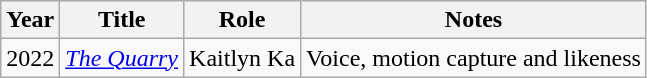<table class="wikitable sortable">
<tr>
<th>Year</th>
<th>Title</th>
<th>Role</th>
<th>Notes</th>
</tr>
<tr>
<td>2022</td>
<td><em><a href='#'>The Quarry</a></em></td>
<td>Kaitlyn Ka</td>
<td>Voice, motion capture and likeness</td>
</tr>
</table>
